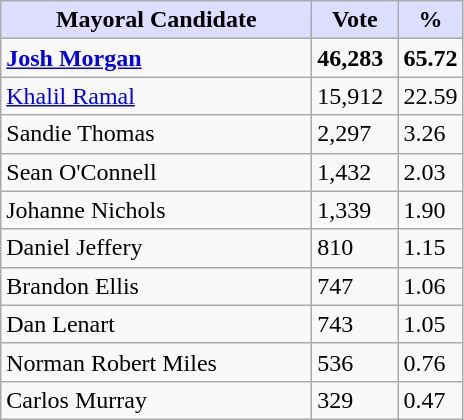<table class="wikitable">
<tr>
<th style="background:#ddf; width:200px;">Mayoral Candidate</th>
<th style="background:#ddf; width:50px;">Vote</th>
<th style="background:#ddf; width:30px;">%</th>
</tr>
<tr>
<td><strong><a href='#'>Josh Morgan</a></strong></td>
<td><strong>46,283</strong></td>
<td><strong>65.72</strong></td>
</tr>
<tr>
<td><a href='#'>Khalil Ramal</a></td>
<td>15,912</td>
<td>22.59</td>
</tr>
<tr>
<td>Sandie Thomas</td>
<td>2,297</td>
<td>3.26</td>
</tr>
<tr>
<td>Sean O'Connell</td>
<td>1,432</td>
<td>2.03</td>
</tr>
<tr>
<td>Johanne Nichols</td>
<td>1,339</td>
<td>1.90</td>
</tr>
<tr>
<td>Daniel Jeffery</td>
<td>810</td>
<td>1.15</td>
</tr>
<tr>
<td>Brandon Ellis</td>
<td>747</td>
<td>1.06</td>
</tr>
<tr>
<td>Dan Lenart</td>
<td>743</td>
<td>1.05</td>
</tr>
<tr>
<td>Norman Robert Miles</td>
<td>536</td>
<td>0.76</td>
</tr>
<tr>
<td>Carlos Murray</td>
<td>329</td>
<td>0.47</td>
</tr>
</table>
